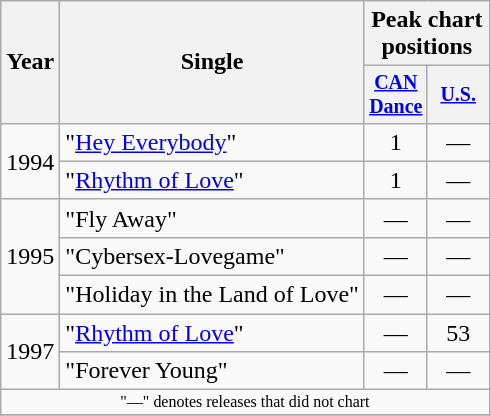<table class="wikitable" style="text-align:center;">
<tr>
<th rowspan=2>Year</th>
<th rowspan=2>Single</th>
<th colspan=2>Peak chart positions</th>
</tr>
<tr style="font-size:smaller;">
<th width="35"><a href='#'>CAN<br>Dance</a><br></th>
<th width="35"><a href='#'>U.S.</a><br></th>
</tr>
<tr>
<td rowspan=2>1994</td>
<td align="left">"<a href='#'>Hey Everybody</a>"</td>
<td>1</td>
<td>—</td>
</tr>
<tr>
<td align="left">"<a href='#'>Rhythm of Love</a>"</td>
<td>1</td>
<td>—</td>
</tr>
<tr>
<td rowspan=3>1995</td>
<td align="left">"Fly Away"</td>
<td>—</td>
<td>—</td>
</tr>
<tr>
<td align="left">"Cybersex-Lovegame"</td>
<td>—</td>
<td>—</td>
</tr>
<tr>
<td align="left">"Holiday in the Land of Love"</td>
<td>—</td>
<td>—</td>
</tr>
<tr>
<td rowspan=2>1997</td>
<td align="left">"<a href='#'>Rhythm of Love</a>" </td>
<td>—</td>
<td>53</td>
</tr>
<tr>
<td align="left">"Forever Young"</td>
<td>—</td>
<td>—</td>
</tr>
<tr>
<td colspan=15 style="font-size:8pt">"—" denotes releases that did not chart</td>
</tr>
<tr>
</tr>
</table>
